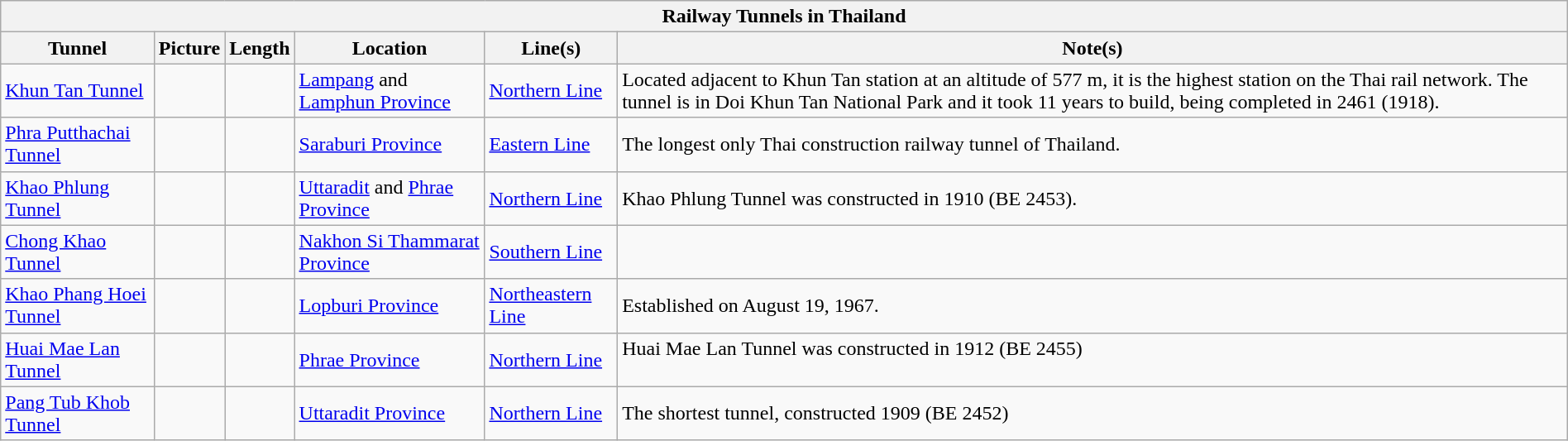<table width=100% class="wikitable">
<tr>
<th colspan="6">Railway Tunnels in Thailand</th>
</tr>
<tr>
<th>Tunnel</th>
<th>Picture</th>
<th>Length</th>
<th>Location</th>
<th>Line(s)</th>
<th>Note(s)</th>
</tr>
<tr>
<td><a href='#'>Khun Tan Tunnel</a></td>
<td align="center"></td>
<td></td>
<td><a href='#'>Lampang</a> and <a href='#'>Lamphun Province</a></td>
<td><a href='#'>Northern Line</a></td>
<td>Located adjacent to Khun Tan station at an altitude of 577 m, it is the highest station on the Thai rail network. The tunnel is in Doi Khun Tan National Park and it took 11 years to build, being completed in 2461 (1918). </td>
</tr>
<tr>
<td><a href='#'>Phra Putthachai Tunnel</a></td>
<td align="center"></td>
<td></td>
<td><a href='#'>Saraburi Province</a></td>
<td><a href='#'>Eastern Line</a></td>
<td>The longest only Thai construction railway tunnel of Thailand.</td>
</tr>
<tr>
<td><a href='#'>Khao Phlung Tunnel</a></td>
<td align="center"></td>
<td></td>
<td><a href='#'>Uttaradit</a> and <a href='#'>Phrae Province</a></td>
<td><a href='#'>Northern Line</a></td>
<td>Khao Phlung Tunnel was constructed in 1910 (BE 2453).<br></td>
</tr>
<tr>
<td><a href='#'>Chong Khao Tunnel</a></td>
<td align="center"></td>
<td></td>
<td><a href='#'>Nakhon Si Thammarat Province</a></td>
<td><a href='#'>Southern Line</a></td>
<td></td>
</tr>
<tr>
<td><a href='#'>Khao Phang Hoei Tunnel</a></td>
<td align="center"></td>
<td></td>
<td><a href='#'>Lopburi Province</a></td>
<td><a href='#'>Northeastern Line</a></td>
<td>Established on August 19, 1967.</td>
</tr>
<tr>
<td><a href='#'>Huai Mae Lan Tunnel</a></td>
<td align="center"></td>
<td></td>
<td><a href='#'>Phrae Province</a></td>
<td><a href='#'>Northern Line</a></td>
<td>Huai Mae Lan Tunnel was constructed in 1912 (BE 2455)<br><br></td>
</tr>
<tr>
<td><a href='#'>Pang Tub Khob Tunnel</a></td>
<td align="center"></td>
<td></td>
<td><a href='#'>Uttaradit Province</a></td>
<td><a href='#'>Northern Line</a></td>
<td>The shortest tunnel, constructed 1909 (BE 2452)<br></td>
</tr>
</table>
